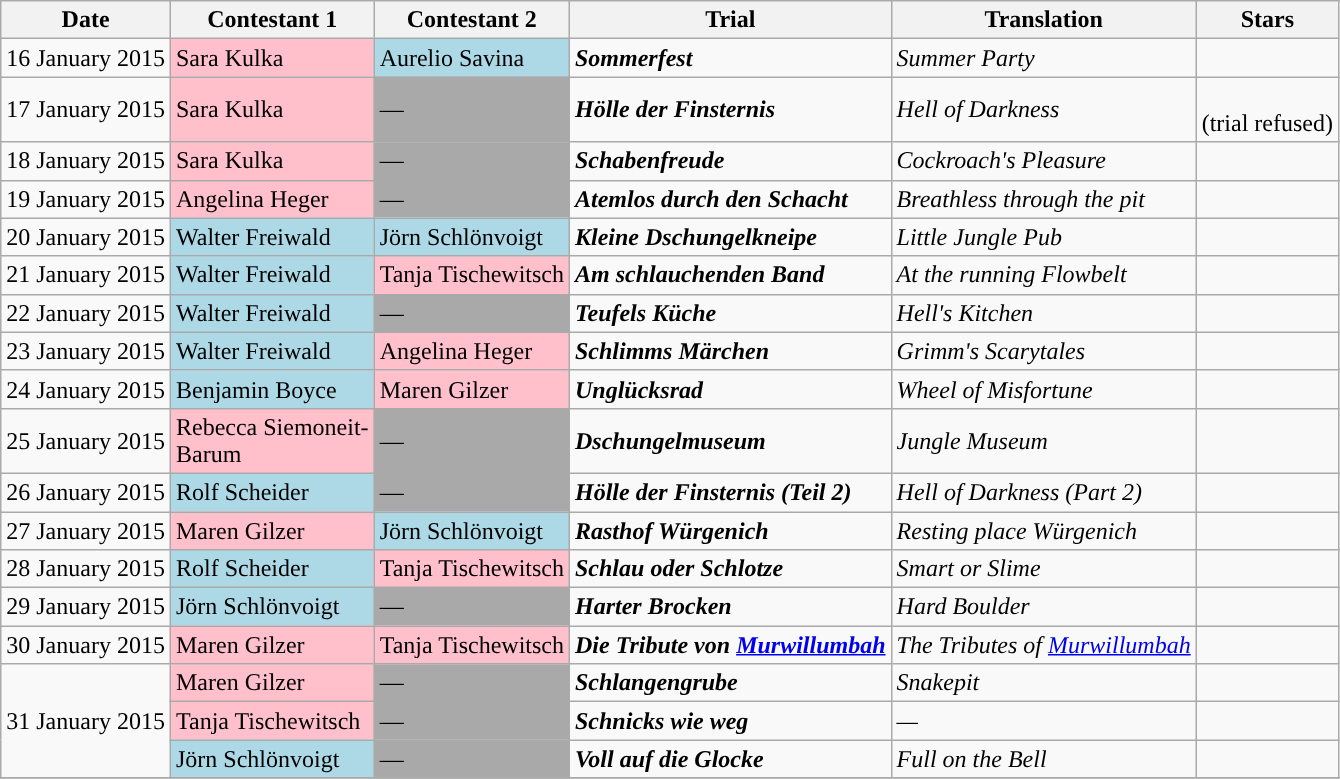<table class="wikitable zebra center ">
<tr class="hintergrundfarbe5">
<th>Date</th>
<th align="left" style="border-right:none">Contestant 1</th>
<th>Contestant 2</th>
<th>Trial</th>
<th>Translation</th>
<th>Stars</th>
</tr>
<tr>
<td>16 January 2015</td>
<td bgcolor=pink>Sara Kulka</td>
<td bgcolor=lightblue>Aurelio Savina</td>
<td><strong><em>Sommerfest</em></strong></td>
<td><em>Summer Party</em></td>
<td></td>
</tr>
<tr>
<td>17 January 2015</td>
<td bgcolor=pink>Sara Kulka</td>
<td bgcolor=darkgray colspan=1>—</td>
<td><strong><em>Hölle der Finsternis</em></strong></td>
<td><em>Hell of Darkness</em></td>
<td> <br>(trial refused)</td>
</tr>
<tr>
<td>18 January 2015</td>
<td bgcolor=pink>Sara Kulka</td>
<td bgcolor=darkgray colspan=1>—</td>
<td><strong><em>Schabenfreude</em></strong></td>
<td><em>Cockroach's Pleasure</em></td>
<td></td>
</tr>
<tr>
<td>19 January 2015</td>
<td bgcolor=pink>Angelina Heger</td>
<td bgcolor=darkgray colspan=1>—</td>
<td><strong><em>Atemlos durch den Schacht</em></strong></td>
<td><em>Breathless through the pit</em></td>
<td></td>
</tr>
<tr>
<td>20 January 2015</td>
<td bgcolor=lightblue>Walter Freiwald</td>
<td bgcolor=lightblue>Jörn Schlönvoigt</td>
<td><strong><em>Kleine Dschungelkneipe</em></strong></td>
<td><em>Little Jungle Pub</em></td>
<td></td>
</tr>
<tr>
<td>21 January 2015</td>
<td bgcolor=lightblue>Walter Freiwald</td>
<td bgcolor=pink>Tanja Tischewitsch</td>
<td><strong><em>Am schlauchenden Band</em></strong></td>
<td><em>At the running Flowbelt</em></td>
<td></td>
</tr>
<tr>
<td>22 January 2015</td>
<td bgcolor=lightblue>Walter Freiwald</td>
<td bgcolor=darkgray colspan=1>—</td>
<td><strong><em>Teufels Küche</em></strong></td>
<td><em>Hell's Kitchen</em></td>
<td></td>
</tr>
<tr>
<td>23 January 2015</td>
<td bgcolor=lightblue>Walter Freiwald</td>
<td bgcolor=pink>Angelina Heger</td>
<td><strong><em>Schlimms Märchen</em></strong></td>
<td><em> Grimm's Scarytales</em></td>
<td></td>
</tr>
<tr>
<td>24 January 2015</td>
<td bgcolor=lightblue>Benjamin Boyce</td>
<td bgcolor=pink>Maren Gilzer</td>
<td><strong><em>Unglücksrad</em></strong></td>
<td><em>Wheel of Misfortune</em></td>
<td></td>
</tr>
<tr>
<td>25 January 2015</td>
<td bgcolor=pink>Rebecca Siemoneit-<br>Barum</td>
<td bgcolor=darkgray colspan=1>—</td>
<td><strong><em>Dschungelmuseum</em></strong></td>
<td><em>Jungle Museum</em></td>
<td></td>
</tr>
<tr>
<td>26 January 2015</td>
<td bgcolor=lightblue>Rolf Scheider</td>
<td bgcolor=darkgray colspan=1>—</td>
<td><strong><em>Hölle der Finsternis (Teil 2)</em></strong></td>
<td><em>Hell of Darkness (Part 2)</em></td>
<td></td>
</tr>
<tr>
<td>27 January 2015</td>
<td bgcolor=pink>Maren Gilzer</td>
<td bgcolor=lightblue>Jörn Schlönvoigt</td>
<td><strong><em>Rasthof Würgenich</em></strong></td>
<td><em>Resting place Würgenich</em></td>
<td></td>
</tr>
<tr>
<td>28 January 2015</td>
<td bgcolor=lightblue>Rolf Scheider</td>
<td bgcolor=pink>Tanja Tischewitsch</td>
<td><strong><em>Schlau oder Schlotze</em></strong></td>
<td><em> Smart or Slime</em></td>
<td></td>
</tr>
<tr>
<td>29 January 2015</td>
<td bgcolor=lightblue>Jörn Schlönvoigt</td>
<td bgcolor=darkgray colspan=1>—</td>
<td><strong><em>Harter Brocken</em></strong></td>
<td><em>Hard Boulder</em></td>
<td></td>
</tr>
<tr>
<td>30 January 2015</td>
<td bgcolor=pink>Maren Gilzer</td>
<td bgcolor=pink>Tanja Tischewitsch</td>
<td><strong><em>Die Tribute von <a href='#'>Murwillumbah</a></em></strong></td>
<td><em>The Tributes of <a href='#'>Murwillumbah</a></em></td>
<td></td>
</tr>
<tr>
<td rowspan="3">31 January 2015</td>
<td bgcolor=pink>Maren Gilzer</td>
<td bgcolor=darkgray colspan=1>—</td>
<td><strong><em>Schlangengrube</em></strong></td>
<td><em>Snakepit</em></td>
<td></td>
</tr>
<tr>
<td bgcolor=pink>Tanja Tischewitsch</td>
<td bgcolor=darkgray colspan=1>—</td>
<td><strong><em>Schnicks wie weg</em></strong></td>
<td><em>—</em></td>
<td></td>
</tr>
<tr>
<td bgcolor=lightblue>Jörn Schlönvoigt</td>
<td bgcolor=darkgray colspan=1>—</td>
<td><strong><em>Voll auf die Glocke</em></strong></td>
<td><em>Full on the Bell</em></td>
<td></td>
</tr>
<tr>
</tr>
</table>
